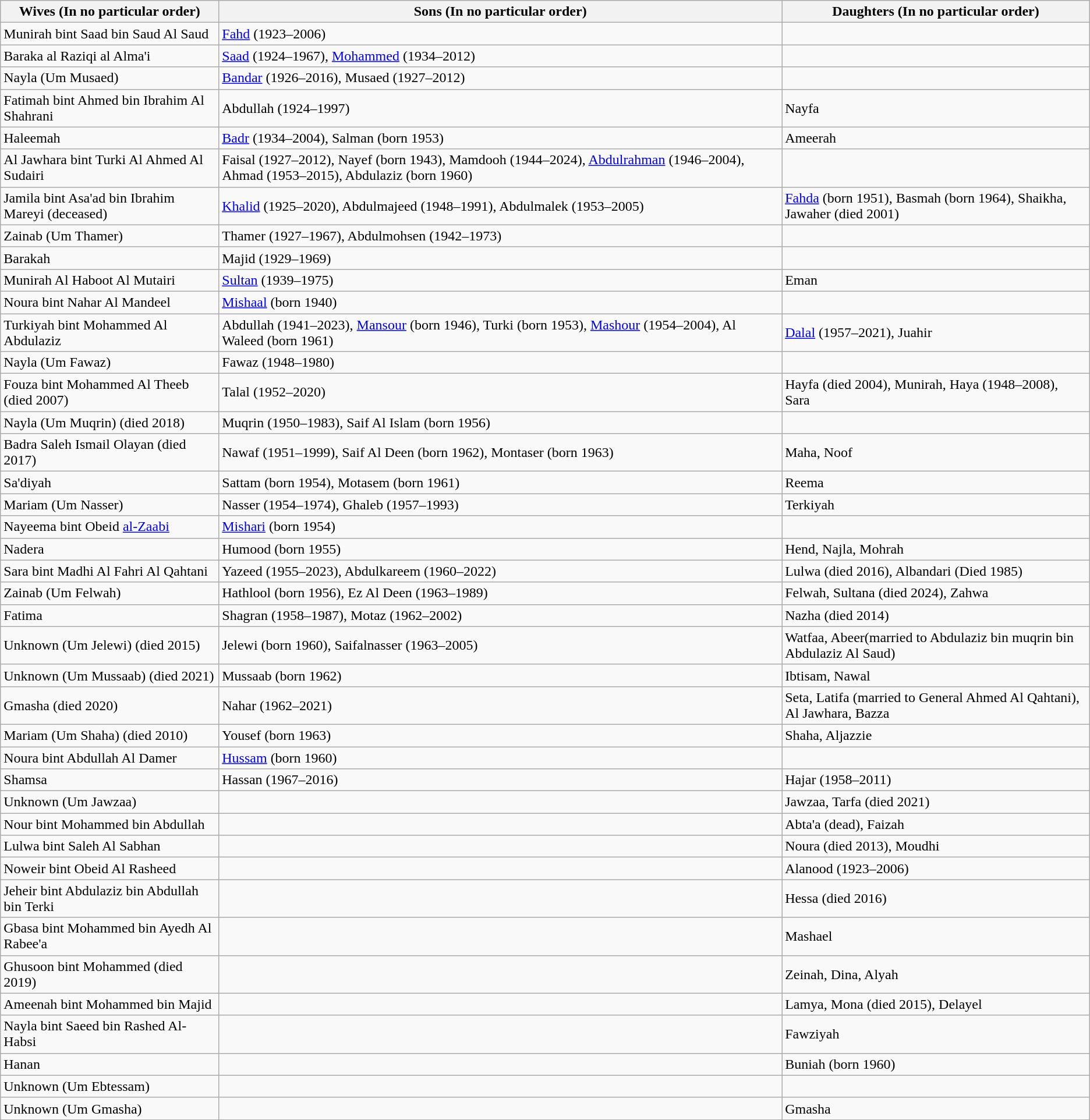<table class="wikitable sortable">
<tr>
<th>Wives (In no particular order)</th>
<th>Sons (In no particular order)</th>
<th>Daughters (In no particular order)</th>
</tr>
<tr>
<td>Munirah bint Saad bin Saud Al Saud</td>
<td><a href='#'>Fahd</a> (1923–2006)</td>
<td></td>
</tr>
<tr>
<td>Baraka al Raziqi al Alma'i</td>
<td><a href='#'>Saad</a> (1924–1967), <a href='#'>Mohammed</a> (1934–2012)</td>
<td></td>
</tr>
<tr>
<td>Nayla (Um Musaed)</td>
<td><a href='#'>Bandar</a> (1926–2016), Musaed (1927–2012)</td>
<td></td>
</tr>
<tr>
<td>Fatimah bint Ahmed bin Ibrahim Al Shahrani</td>
<td>Abdullah (1924–1997)</td>
<td>Nayfa</td>
</tr>
<tr>
<td>Haleemah</td>
<td><a href='#'>Badr</a> (1934–2004), Salman (born 1953)</td>
<td>Ameerah</td>
</tr>
<tr>
<td>Al Jawhara bint Turki Al Ahmed Al Sudairi</td>
<td>Faisal (1927–2012), Nayef (born 1943), Mamdooh (1944–2024), <a href='#'>Abdulrahman</a> (1946–2004), Ahmad (1953–2015), Abdulaziz (born 1960)</td>
<td></td>
</tr>
<tr>
<td>Jamila bint Asa'ad bin Ibrahim Mareyi (deceased)</td>
<td><a href='#'>Khalid</a> (1925–2020), Abdulmajeed (1948–1991), Abdulmalek (1953–2005)</td>
<td><a href='#'>Fahda</a> (born 1951), Basmah (born 1964), Shaikha, Jawaher (died 2001)</td>
</tr>
<tr>
<td>Zainab (Um Thamer)</td>
<td>Thamer (1927–1967), Abdulmohsen (1942–1973)</td>
<td></td>
</tr>
<tr>
<td>Barakah</td>
<td>Majid (1929–1969)</td>
<td></td>
</tr>
<tr>
<td>Munirah Al Haboot Al Mutairi</td>
<td><a href='#'>Sultan</a> (1939–1975)</td>
<td>Eman</td>
</tr>
<tr>
<td>Noura bint Nahar Al Mandeel</td>
<td><a href='#'>Mishaal</a> (born 1940)</td>
<td></td>
</tr>
<tr>
<td>Turkiyah bint Mohammed Al Abdulaziz</td>
<td>Abdullah (1941–2023), <a href='#'>Mansour</a> (born 1946), Turki (born 1953), <a href='#'>Mashour</a> (1954–2004), Al Waleed (born 1961)</td>
<td><a href='#'>Dalal</a> (1957–2021), Juahir</td>
</tr>
<tr>
<td>Nayla (Um Fawaz)</td>
<td>Fawaz (1948–1980)</td>
<td></td>
</tr>
<tr>
<td>Fouza bint Mohammed Al Theeb (died 2007)</td>
<td>Talal (1952–2020)</td>
<td>Hayfa (died 2004), Munirah, Haya (1948–2008), Sara</td>
</tr>
<tr>
<td>Nayla (Um Muqrin) (died 2018)</td>
<td>Muqrin (1950–1983), Saif Al Islam (born 1956)</td>
<td></td>
</tr>
<tr>
<td>Badra Saleh Ismail Olayan (died 2017)</td>
<td>Nawaf (1951–1999), Saif Al Deen (born 1962), Montaser (born 1963)</td>
<td>Maha, Noof</td>
</tr>
<tr>
<td>Sa'diyah</td>
<td>Sattam (born 1954), Motasem (born 1961)</td>
<td>Reema</td>
</tr>
<tr>
<td>Mariam (Um Nasser)</td>
<td>Nasser (1954–1974), Ghaleb (1957–1993)</td>
<td>Terkiyah</td>
</tr>
<tr>
<td>Nayeema bint Obeid <a href='#'>al-Zaabi</a></td>
<td><a href='#'>Mishari</a> (born 1954)</td>
<td></td>
</tr>
<tr>
<td>Nadera</td>
<td>Humood (born 1955)</td>
<td>Hend, Najla, Mohrah</td>
</tr>
<tr>
<td>Sara bint Madhi Al Fahri Al Qahtani</td>
<td>Yazeed (1955–2023),  Abdulkareem (1960–2022)</td>
<td>Lulwa (died 2016), Albandari (Died 1985)</td>
</tr>
<tr>
<td>Zainab (Um Felwah)</td>
<td>Hathlool (born 1956), Ez Al Deen (1963–1989)</td>
<td>Felwah, Sultana (died 2024), Zahwa</td>
</tr>
<tr>
<td>Fatima</td>
<td>Shagran (1958–1987), Motaz (1962–2002)</td>
<td>Nazha (died 2014)</td>
</tr>
<tr>
<td>Unknown (Um Jelewi) (died 2015)</td>
<td>Jelewi (born 1960), Saifalnasser (1963–2005)</td>
<td>Watfaa, Abeer(married to Abdulaziz bin muqrin bin Abdulaziz Al Saud)</td>
</tr>
<tr>
<td>Unknown (Um Mussaab) (died 2021)</td>
<td>Mussaab (born 1962)</td>
<td>Ibtisam, Nawal</td>
</tr>
<tr>
<td>Gmasha (died 2020)</td>
<td>Nahar (1962–2021)</td>
<td>Seta, Latifa (married to General Ahmed Al Qahtani), Al Jawhara, Bazza</td>
</tr>
<tr>
<td>Mariam (Um Shaha) (died 2010)</td>
<td>Yousef (born 1963)</td>
<td>Shaha, Aljazzie</td>
</tr>
<tr>
<td>Noura bint Abdullah Al Damer</td>
<td><a href='#'>Hussam</a> (born 1960)</td>
<td></td>
</tr>
<tr>
<td>Shamsa</td>
<td>Hassan (1967–2016)</td>
<td>Hajar (1958–2011)</td>
</tr>
<tr>
<td>Unknown (Um Jawzaa)</td>
<td></td>
<td>Jawzaa, Tarfa (died 2021)</td>
</tr>
<tr>
<td>Nour bint Mohammed bin Abdullah</td>
<td></td>
<td>Abta'a (dead), Faizah</td>
</tr>
<tr>
<td>Lulwa bint Saleh Al Sabhan</td>
<td></td>
<td>Noura (died 2013), Moudhi</td>
</tr>
<tr>
<td>Noweir bint Obeid Al Rasheed</td>
<td></td>
<td>Alanood (1923–2006)</td>
</tr>
<tr>
<td>Jeheir bint Abdulaziz bin Abdullah bin Terki</td>
<td></td>
<td>Hessa (died 2016)</td>
</tr>
<tr>
<td>Gbasa bint Mohammed bin Ayedh Al Rabee'a</td>
<td></td>
<td>Mashael</td>
</tr>
<tr>
<td>Ghusoon bint Mohammed (died 2019)</td>
<td></td>
<td>Zeinah, Dina, Alyah</td>
</tr>
<tr>
<td>Ameenah bint Mohammed bin Majid</td>
<td></td>
<td>Lamya, Mona (died 2015), Delayel</td>
</tr>
<tr>
<td>Nayla bint Saeed bin Rashed Al-Habsi</td>
<td></td>
<td>Fawziyah</td>
</tr>
<tr>
<td>Hanan</td>
<td></td>
<td>Buniah (born 1960)</td>
</tr>
<tr>
<td>Unknown (Um Ebtessam)</td>
<td></td>
<td></td>
</tr>
<tr>
<td>Unknown (Um Gmasha)</td>
<td></td>
<td>Gmasha</td>
</tr>
</table>
